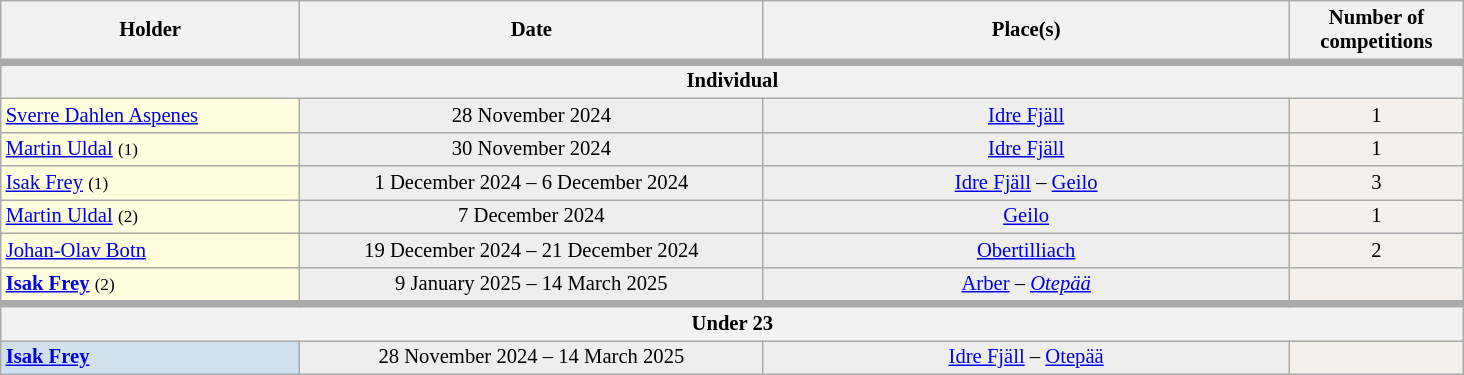<table class="wikitable plainrowheaders" style="background:#fff; font-size:86%; line-height:16px; border:grey solid 1px; border-collapse:collapse;">
<tr>
<th style="width:14em;">Holder</th>
<th style="width:22em;">Date</th>
<th style="width:25em;">Place(s)</th>
<th style="width:8em;">Number of competitions</th>
</tr>
<tr style="background:#EEEEEE;">
<th scope="col" colspan=4 bgcolor="FFFF99" style="border-top-width:5px"><strong>Individual</strong> </th>
</tr>
<tr>
<td bgcolor=FFFFE0> <a href='#'>Sverre Dahlen Aspenes</a></td>
<td align=center bgcolor=#EEEEEE>28 November 2024</td>
<td align=center bgcolor=#EEEEEE> <a href='#'>Idre Fjäll</a></td>
<td align=center bgcolor=#F4F0EC>1</td>
</tr>
<tr>
<td bgcolor=FFFFE0> <a href='#'>Martin Uldal</a> <small>(1)</small></td>
<td align=center bgcolor=#EEEEEE>30 November 2024</td>
<td align=center bgcolor=#EEEEEE> <a href='#'>Idre Fjäll</a></td>
<td align=center bgcolor=#F4F0EC>1</td>
</tr>
<tr>
<td bgcolor=FFFFE0> <a href='#'>Isak Frey</a> <small>(1)</small></td>
<td align=center bgcolor=#EEEEEE>1 December 2024 – 6 December 2024</td>
<td align=center bgcolor=#EEEEEE> <a href='#'>Idre Fjäll</a> –  <a href='#'>Geilo</a></td>
<td align=center bgcolor=#F4F0EC>3</td>
</tr>
<tr>
<td bgcolor=FFFFE0> <a href='#'>Martin Uldal</a> <small>(2)</small></td>
<td align=center bgcolor=#EEEEEE>7 December 2024</td>
<td align=center bgcolor=#EEEEEE> <a href='#'>Geilo</a></td>
<td align=center bgcolor=#F4F0EC>1</td>
</tr>
<tr>
<td bgcolor=FFFFE0> <a href='#'>Johan-Olav Botn</a></td>
<td align=center bgcolor=#EEEEEE>19 December 2024 – 21 December 2024</td>
<td align=center bgcolor=#EEEEEE> <a href='#'>Obertilliach</a></td>
<td align=center bgcolor=#F4F0EC>2</td>
</tr>
<tr>
<td bgcolor=FFFFE0> <strong><a href='#'>Isak Frey</a></strong> <small>(2)</small></td>
<td align=center bgcolor=#EEEEEE>9 January 2025 – 14 March 2025</td>
<td align=center bgcolor=#EEEEEE> <a href='#'>Arber</a> – <em> <a href='#'>Otepää</a></em></td>
<td align=center bgcolor=#F4F0EC><strong></strong></td>
</tr>
<tr style="background:#EEEEEE;">
<th scope="col" colspan=7 bgocolor=#FFFF99 style="border-top-width:5px"><strong>Under 23</strong> </th>
</tr>
<tr>
<td bgcolor=#d0e0ed> <strong><a href='#'>Isak Frey</a></strong></td>
<td align=center bgcolor=#EEEEEE>28 November 2024 – 14 March 2025</td>
<td align=center bgcolor=#EEEEEE> <a href='#'>Idre Fjäll</a> –  <a href='#'>Otepää</a></td>
<td align=center bgcolor=#F4F0EC><strong></strong></td>
</tr>
</table>
